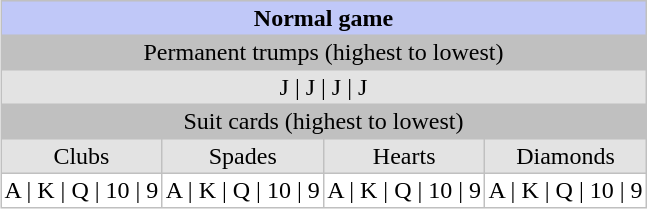<table cellpadding="2" style="float: right; background: #c0c0c0; margin-left: 1em; border-spacing: 1px;">
<tr align="center">
<td style="background: #c0c8f8;" colspan="4"><strong>Normal game</strong></td>
</tr>
<tr align="center">
<td colspan="4">Permanent trumps (highest to lowest)</td>
</tr>
<tr align="center">
<td colspan="4" style="background: #e3e3e3;">J | J | J | J</td>
</tr>
<tr align="center">
<td colspan="4">Suit cards (highest to lowest)</td>
</tr>
<tr align="center">
<td style="background: #e3e3e3;">Clubs</td>
<td style="background: #e3e3e3;">Spades</td>
<td style="background: #e3e3e3;">Hearts</td>
<td style="background: #e3e3e3;">Diamonds</td>
</tr>
<tr align="center">
<td style="background: #ffffff;">A | K | Q | 10 | 9</td>
<td style="background: #ffffff;">A | K | Q | 10 | 9</td>
<td style="background: #ffffff;">A | K | Q | 10 | 9</td>
<td style="background: #ffffff;">A | K | Q | 10 | 9</td>
</tr>
</table>
